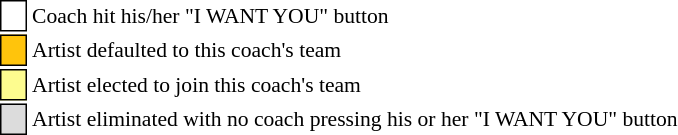<table class="toccolours" style="font-size: 90%; white-space: nowrap;">
<tr>
<td style="background-color:white; border: 1px solid black;"> <strong></strong> </td>
<td>Coach hit his/her "I WANT YOU" button</td>
</tr>
<tr>
<td style="background-color:#FFC40C; border: 1px solid black">    </td>
<td>Artist defaulted to this coach's team</td>
</tr>
<tr>
<td style="background-color:#fdfc8f; border: 1px solid black;">    </td>
<td style="padding-right: 8px">Artist elected to join this coach's team</td>
</tr>
<tr>
<td style="background-color:#DCDCDC; border: 1px solid black">    </td>
<td>Artist eliminated with no coach pressing his or her "I WANT YOU" button</td>
</tr>
<tr>
</tr>
</table>
